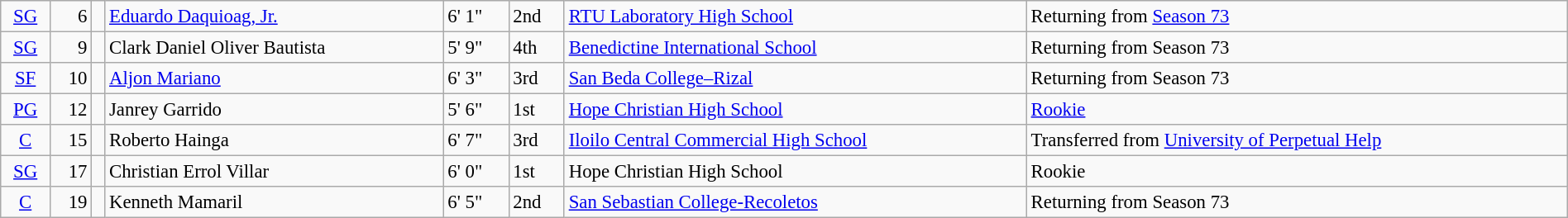<table class=wikitable width=100% style=font-size:95%>
<tr>
<td align=center><a href='#'>SG</a></td>
<td align=right>6</td>
<td></td>
<td><a href='#'>Eduardo Daquioag, Jr.</a></td>
<td>6' 1"</td>
<td>2nd</td>
<td><a href='#'>RTU Laboratory High School</a></td>
<td>Returning from <a href='#'>Season 73</a></td>
</tr>
<tr>
<td align=center><a href='#'>SG</a></td>
<td align=right>9</td>
<td></td>
<td>Clark Daniel Oliver Bautista</td>
<td>5' 9"</td>
<td>4th</td>
<td><a href='#'>Benedictine International School</a></td>
<td>Returning from Season 73</td>
</tr>
<tr>
<td align=center><a href='#'>SF</a></td>
<td align=right>10</td>
<td></td>
<td><a href='#'>Aljon Mariano</a></td>
<td>6' 3"</td>
<td>3rd</td>
<td><a href='#'>San Beda College–Rizal</a></td>
<td>Returning from Season 73</td>
</tr>
<tr>
<td align=center><a href='#'>PG</a></td>
<td align=right>12</td>
<td></td>
<td>Janrey Garrido</td>
<td>5' 6"</td>
<td>1st</td>
<td><a href='#'>Hope Christian High School</a></td>
<td><a href='#'>Rookie</a></td>
</tr>
<tr>
<td align=center><a href='#'>C</a></td>
<td align=right>15</td>
<td></td>
<td>Roberto Hainga</td>
<td>6' 7"</td>
<td>3rd</td>
<td><a href='#'>Iloilo Central Commercial High School</a></td>
<td>Transferred from <a href='#'>University of Perpetual Help</a></td>
</tr>
<tr>
<td align=center><a href='#'>SG</a></td>
<td align=right>17</td>
<td></td>
<td>Christian Errol Villar</td>
<td>6' 0"</td>
<td>1st</td>
<td>Hope Christian High School</td>
<td>Rookie</td>
</tr>
<tr>
<td align=center><a href='#'>C</a></td>
<td align=right>19</td>
<td></td>
<td>Kenneth Mamaril</td>
<td>6' 5"</td>
<td>2nd</td>
<td><a href='#'>San Sebastian College-Recoletos</a></td>
<td>Returning from Season 73</td>
</tr>
</table>
